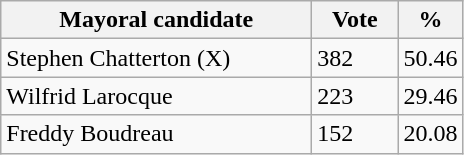<table class="wikitable">
<tr>
<th bgcolor="#DDDDFF" width="200px">Mayoral candidate</th>
<th bgcolor="#DDDDFF" width="50px">Vote</th>
<th bgcolor="#DDDDFF" width="30px">%</th>
</tr>
<tr>
<td>Stephen Chatterton (X)</td>
<td>382</td>
<td>50.46</td>
</tr>
<tr>
<td>Wilfrid Larocque</td>
<td>223</td>
<td>29.46</td>
</tr>
<tr>
<td>Freddy Boudreau</td>
<td>152</td>
<td>20.08</td>
</tr>
</table>
